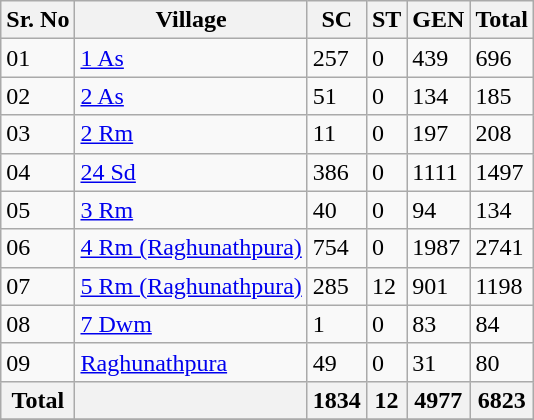<table class="wikitable">
<tr>
<th>Sr. No</th>
<th>Village</th>
<th>SC</th>
<th>ST</th>
<th>GEN</th>
<th>Total</th>
</tr>
<tr>
<td>01</td>
<td><a href='#'>1 As </a></td>
<td>257</td>
<td>0</td>
<td>439</td>
<td>696</td>
</tr>
<tr>
<td>02</td>
<td><a href='#'>2 As </a></td>
<td>51</td>
<td>0</td>
<td>134</td>
<td>185</td>
</tr>
<tr>
<td>03</td>
<td><a href='#'>2 Rm </a></td>
<td>11</td>
<td>0</td>
<td>197</td>
<td>208</td>
</tr>
<tr>
<td>04</td>
<td><a href='#'>24 Sd </a></td>
<td>386</td>
<td>0</td>
<td>1111</td>
<td>1497</td>
</tr>
<tr>
<td>05</td>
<td><a href='#'>3 Rm </a></td>
<td>40</td>
<td>0</td>
<td>94</td>
<td>134</td>
</tr>
<tr>
<td>06</td>
<td><a href='#'>4 Rm (Raghunathpura) </a></td>
<td>754</td>
<td>0</td>
<td>1987</td>
<td>2741</td>
</tr>
<tr>
<td>07</td>
<td><a href='#'>5 Rm (Raghunathpura) </a></td>
<td>285</td>
<td>12</td>
<td>901</td>
<td>1198</td>
</tr>
<tr>
<td>08</td>
<td><a href='#'>7 Dwm </a></td>
<td>1</td>
<td>0</td>
<td>83</td>
<td>84</td>
</tr>
<tr>
<td>09</td>
<td><a href='#'>Raghunathpura </a></td>
<td>49</td>
<td>0</td>
<td>31</td>
<td>80</td>
</tr>
<tr>
<th>Total</th>
<th></th>
<th>1834</th>
<th>12</th>
<th>4977</th>
<th>6823</th>
</tr>
<tr>
</tr>
</table>
